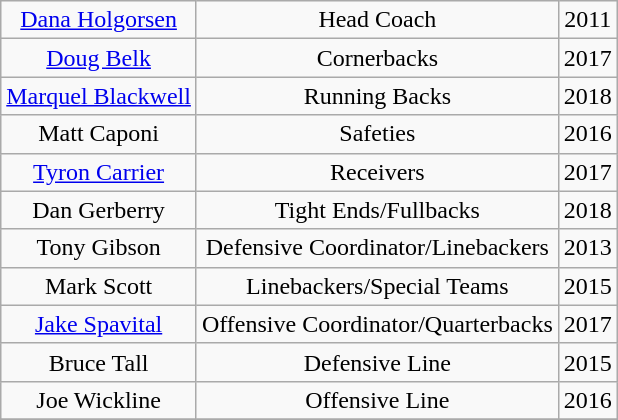<table class="wikitable">
<tr align="center">
<td><a href='#'>Dana Holgorsen</a></td>
<td>Head Coach</td>
<td>2011</td>
</tr>
<tr align="center">
<td><a href='#'>Doug Belk</a></td>
<td>Cornerbacks</td>
<td>2017</td>
</tr>
<tr align="center">
<td><a href='#'>Marquel Blackwell</a></td>
<td>Running Backs</td>
<td>2018</td>
</tr>
<tr align="center">
<td>Matt Caponi</td>
<td>Safeties</td>
<td>2016</td>
</tr>
<tr align="center">
<td><a href='#'>Tyron Carrier</a></td>
<td>Receivers</td>
<td>2017</td>
</tr>
<tr align="center">
<td>Dan Gerberry</td>
<td>Tight Ends/Fullbacks</td>
<td>2018</td>
</tr>
<tr align="center">
<td>Tony Gibson</td>
<td>Defensive Coordinator/Linebackers</td>
<td>2013</td>
</tr>
<tr align="center">
<td>Mark Scott</td>
<td>Linebackers/Special Teams</td>
<td>2015</td>
</tr>
<tr align="center">
<td><a href='#'>Jake Spavital</a></td>
<td>Offensive Coordinator/Quarterbacks</td>
<td>2017</td>
</tr>
<tr align="center">
<td>Bruce Tall</td>
<td>Defensive Line</td>
<td>2015</td>
</tr>
<tr align="center">
<td>Joe Wickline</td>
<td>Offensive Line</td>
<td>2016</td>
</tr>
<tr align="center">
</tr>
</table>
